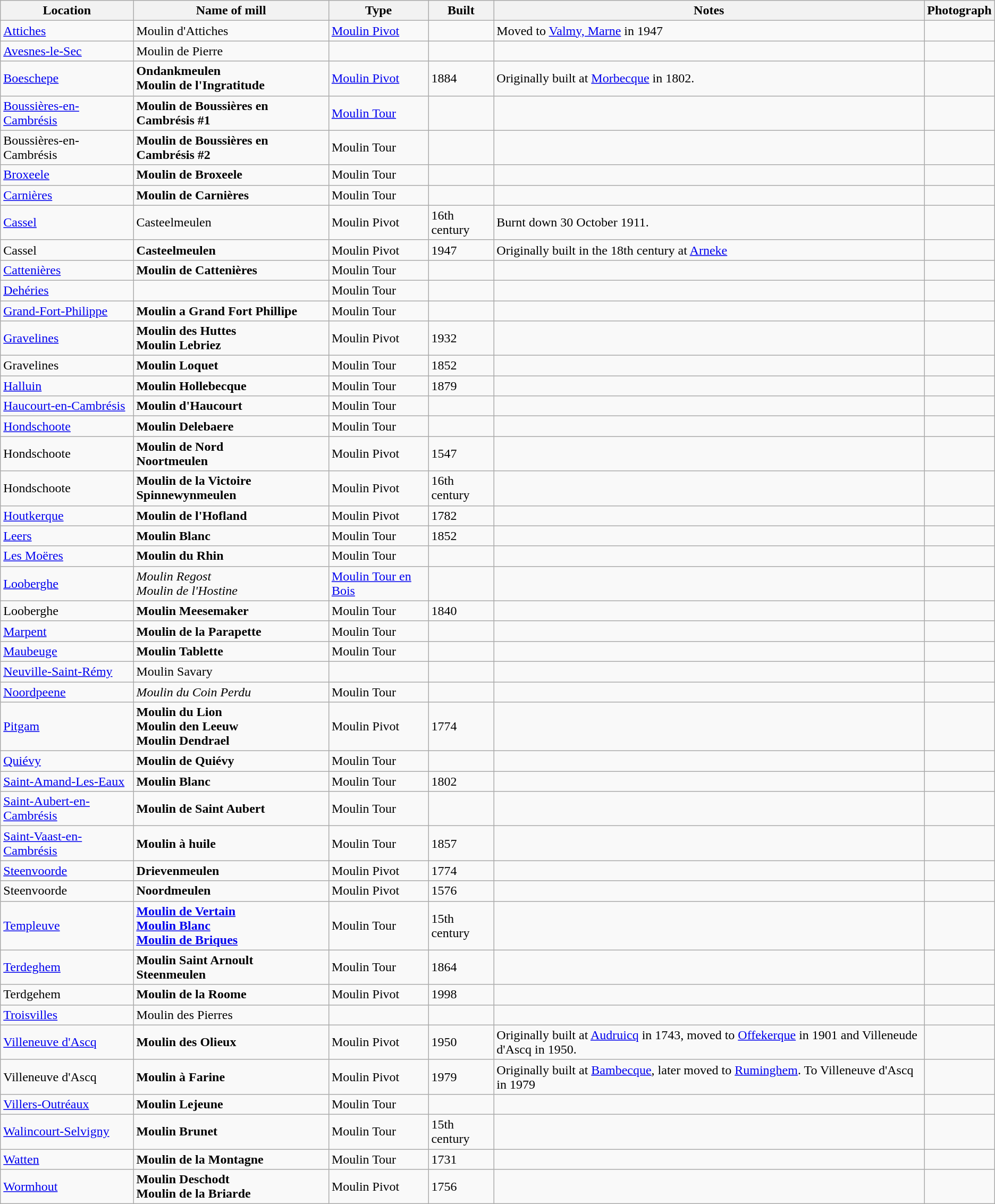<table class="wikitable">
<tr>
<th>Location</th>
<th>Name of mill</th>
<th>Type</th>
<th>Built</th>
<th>Notes</th>
<th>Photograph</th>
</tr>
<tr>
<td><a href='#'>Attiches</a></td>
<td>Moulin d'Attiches</td>
<td><a href='#'>Moulin Pivot</a></td>
<td></td>
<td>Moved to <a href='#'>Valmy, Marne</a> in 1947</td>
<td></td>
</tr>
<tr>
<td><a href='#'>Avesnes-le-Sec</a></td>
<td>Moulin de Pierre</td>
<td></td>
<td></td>
<td></td>
<td></td>
</tr>
<tr>
<td><a href='#'>Boeschepe</a></td>
<td><strong>Ondankmeulen<br>Moulin de l'Ingratitude</strong></td>
<td><a href='#'>Moulin Pivot</a></td>
<td>1884</td>
<td>Originally built at <a href='#'>Morbecque</a> in 1802.<br> </td>
<td></td>
</tr>
<tr>
<td><a href='#'>Boussières-en-Cambrésis</a></td>
<td><strong>Moulin de Boussières en Cambrésis #1</strong></td>
<td><a href='#'>Moulin Tour</a></td>
<td></td>
<td> </td>
<td></td>
</tr>
<tr>
<td>Boussières-en-Cambrésis</td>
<td><strong>Moulin de Boussières en Cambrésis #2</strong></td>
<td>Moulin Tour</td>
<td></td>
<td> </td>
<td></td>
</tr>
<tr>
<td><a href='#'>Broxeele</a></td>
<td><strong>Moulin de Broxeele</strong></td>
<td>Moulin Tour</td>
<td></td>
<td> </td>
<td></td>
</tr>
<tr>
<td><a href='#'>Carnières</a></td>
<td><strong>Moulin de Carnières</strong></td>
<td>Moulin Tour</td>
<td></td>
<td> </td>
<td></td>
</tr>
<tr>
<td><a href='#'>Cassel</a></td>
<td>Casteelmeulen</td>
<td>Moulin Pivot</td>
<td>16th century</td>
<td>Burnt down 30 October 1911.<br> </td>
<td></td>
</tr>
<tr>
<td>Cassel</td>
<td><strong>Casteelmeulen</strong></td>
<td>Moulin Pivot</td>
<td>1947</td>
<td>Originally built in the 18th century at <a href='#'>Arneke</a><br> </td>
<td></td>
</tr>
<tr>
<td><a href='#'>Cattenières</a></td>
<td><strong>Moulin de Cattenières</strong></td>
<td>Moulin Tour</td>
<td></td>
<td> </td>
<td></td>
</tr>
<tr>
<td><a href='#'>Dehéries</a></td>
<td></td>
<td>Moulin Tour</td>
<td></td>
<td></td>
<td></td>
</tr>
<tr>
<td><a href='#'>Grand-Fort-Philippe</a></td>
<td><strong>Moulin a Grand Fort Phillipe</strong></td>
<td>Moulin Tour</td>
<td></td>
<td> </td>
<td></td>
</tr>
<tr>
<td><a href='#'>Gravelines</a></td>
<td><strong>Moulin des Huttes<br>Moulin Lebriez</strong></td>
<td>Moulin Pivot</td>
<td>1932</td>
<td> </td>
<td></td>
</tr>
<tr>
<td>Gravelines</td>
<td><strong>Moulin Loquet</strong></td>
<td>Moulin Tour</td>
<td>1852</td>
<td> </td>
<td></td>
</tr>
<tr>
<td><a href='#'>Halluin</a></td>
<td><strong>Moulin Hollebecque</strong></td>
<td>Moulin Tour</td>
<td>1879</td>
<td> </td>
<td></td>
</tr>
<tr>
<td><a href='#'>Haucourt-en-Cambrésis</a></td>
<td><strong>Moulin d'Haucourt</strong></td>
<td>Moulin Tour</td>
<td></td>
<td> </td>
<td></td>
</tr>
<tr>
<td><a href='#'>Hondschoote</a></td>
<td><strong>Moulin Delebaere</strong></td>
<td>Moulin Tour</td>
<td></td>
<td> </td>
<td></td>
</tr>
<tr>
<td>Hondschoote</td>
<td><strong>Moulin de Nord<br>Noortmeulen</strong></td>
<td>Moulin Pivot</td>
<td>1547</td>
<td> </td>
<td></td>
</tr>
<tr>
<td>Hondschoote</td>
<td><strong>Moulin de la Victoire<br>Spinnewynmeulen</strong></td>
<td>Moulin Pivot</td>
<td>16th century</td>
<td> </td>
<td></td>
</tr>
<tr>
<td><a href='#'>Houtkerque</a></td>
<td><strong>Moulin de l'Hofland</strong></td>
<td>Moulin Pivot</td>
<td>1782</td>
<td> </td>
<td></td>
</tr>
<tr>
<td><a href='#'>Leers</a></td>
<td><strong>Moulin Blanc</strong></td>
<td>Moulin Tour</td>
<td>1852</td>
<td> </td>
<td></td>
</tr>
<tr>
<td><a href='#'>Les Moëres</a></td>
<td><strong>Moulin du Rhin</strong></td>
<td>Moulin Tour</td>
<td></td>
<td> </td>
<td></td>
</tr>
<tr>
<td><a href='#'>Looberghe</a></td>
<td><em>Moulin Regost<br>Moulin de l'Hostine</em></td>
<td><a href='#'>Moulin Tour en Bois</a></td>
<td></td>
<td> </td>
<td></td>
</tr>
<tr>
<td>Looberghe</td>
<td><strong>Moulin Meesemaker</strong></td>
<td>Moulin Tour</td>
<td>1840</td>
<td> </td>
<td></td>
</tr>
<tr>
<td><a href='#'>Marpent</a></td>
<td><strong>Moulin de la Parapette</strong></td>
<td>Moulin Tour</td>
<td></td>
<td> </td>
<td></td>
</tr>
<tr>
<td><a href='#'>Maubeuge</a></td>
<td><strong>Moulin Tablette</strong></td>
<td>Moulin Tour</td>
<td></td>
<td> </td>
<td></td>
</tr>
<tr>
<td><a href='#'>Neuville-Saint-Rémy</a></td>
<td>Moulin Savary</td>
<td></td>
<td></td>
<td></td>
<td></td>
</tr>
<tr>
<td><a href='#'>Noordpeene</a></td>
<td><em>Moulin du Coin Perdu</em></td>
<td>Moulin Tour</td>
<td></td>
<td> </td>
<td></td>
</tr>
<tr>
<td><a href='#'>Pitgam</a></td>
<td><strong>Moulin du Lion<br>Moulin den Leeuw<br>Moulin Dendrael</strong></td>
<td>Moulin Pivot</td>
<td>1774</td>
<td> </td>
<td></td>
</tr>
<tr>
<td><a href='#'>Quiévy</a></td>
<td><strong>Moulin de Quiévy</strong></td>
<td>Moulin Tour</td>
<td></td>
<td> </td>
<td></td>
</tr>
<tr>
<td><a href='#'>Saint-Amand-Les-Eaux</a></td>
<td><strong>Moulin Blanc</strong></td>
<td>Moulin Tour</td>
<td>1802</td>
<td> </td>
<td></td>
</tr>
<tr>
<td><a href='#'>Saint-Aubert-en-Cambrésis</a></td>
<td><strong>Moulin de Saint Aubert</strong></td>
<td>Moulin Tour</td>
<td></td>
<td> </td>
<td></td>
</tr>
<tr>
<td><a href='#'>Saint-Vaast-en-Cambrésis</a></td>
<td><strong>Moulin à huile</strong></td>
<td>Moulin Tour</td>
<td>1857</td>
<td> </td>
<td></td>
</tr>
<tr>
<td><a href='#'>Steenvoorde</a></td>
<td><strong>Drievenmeulen</strong></td>
<td>Moulin Pivot</td>
<td>1774</td>
<td> </td>
<td></td>
</tr>
<tr>
<td>Steenvoorde</td>
<td><strong>Noordmeulen</strong></td>
<td>Moulin Pivot</td>
<td>1576</td>
<td> </td>
<td></td>
</tr>
<tr>
<td><a href='#'>Templeuve</a></td>
<td><strong><a href='#'>Moulin de Vertain<br>Moulin Blanc<br>Moulin de Briques</a></strong></td>
<td>Moulin Tour</td>
<td>15th century</td>
<td> </td>
<td></td>
</tr>
<tr>
<td><a href='#'>Terdeghem</a></td>
<td><strong>Moulin Saint Arnoult<br>Steenmeulen</strong></td>
<td>Moulin Tour</td>
<td>1864</td>
<td> </td>
<td></td>
</tr>
<tr>
<td>Terdgehem</td>
<td><strong>Moulin de la Roome</strong></td>
<td>Moulin Pivot</td>
<td>1998</td>
<td> </td>
<td></td>
</tr>
<tr>
<td><a href='#'>Troisvilles</a></td>
<td>Moulin des Pierres</td>
<td></td>
<td></td>
<td></td>
<td></td>
</tr>
<tr>
<td><a href='#'>Villeneuve d'Ascq</a></td>
<td><strong>Moulin des Olieux</strong></td>
<td>Moulin Pivot</td>
<td>1950</td>
<td>Originally built at <a href='#'>Audruicq</a> in 1743, moved to <a href='#'>Offekerque</a> in 1901 and Villeneude d'Ascq in 1950.<br> </td>
<td></td>
</tr>
<tr>
<td>Villeneuve d'Ascq</td>
<td><strong>Moulin à Farine</strong></td>
<td>Moulin Pivot</td>
<td>1979</td>
<td>Originally built at <a href='#'>Bambecque</a>, later moved to <a href='#'>Ruminghem</a>. To Villeneuve d'Ascq in 1979<br> </td>
<td></td>
</tr>
<tr>
<td><a href='#'>Villers-Outréaux</a></td>
<td><strong>Moulin Lejeune</strong></td>
<td>Moulin Tour</td>
<td></td>
<td> </td>
<td></td>
</tr>
<tr>
<td><a href='#'>Walincourt-Selvigny</a></td>
<td><strong>Moulin Brunet</strong></td>
<td>Moulin Tour</td>
<td>15th century</td>
<td> </td>
<td></td>
</tr>
<tr>
<td><a href='#'>Watten</a></td>
<td><strong>Moulin de la Montagne</strong></td>
<td>Moulin Tour</td>
<td>1731</td>
<td> </td>
<td></td>
</tr>
<tr>
<td><a href='#'>Wormhout</a></td>
<td><strong>Moulin Deschodt<br>Moulin de la Briarde</strong></td>
<td>Moulin Pivot</td>
<td>1756</td>
<td> </td>
<td></td>
</tr>
</table>
